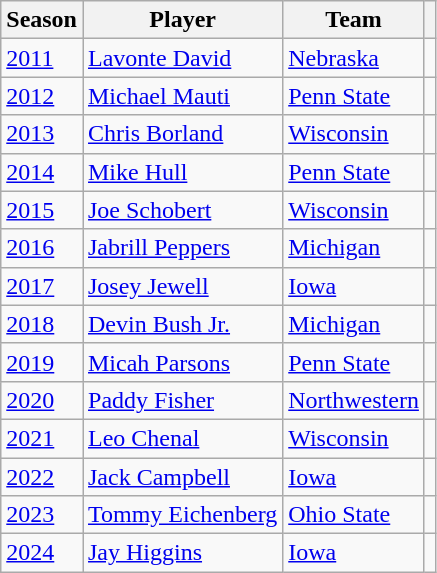<table class="wikitable sortable">
<tr>
<th>Season</th>
<th>Player</th>
<th>Team</th>
<th></th>
</tr>
<tr>
<td><a href='#'>2011</a></td>
<td><a href='#'>Lavonte David</a></td>
<td><a href='#'>Nebraska</a></td>
<td></td>
</tr>
<tr>
<td><a href='#'>2012</a></td>
<td><a href='#'>Michael Mauti</a></td>
<td><a href='#'>Penn State</a></td>
<td></td>
</tr>
<tr>
<td><a href='#'>2013</a></td>
<td><a href='#'>Chris Borland</a></td>
<td><a href='#'>Wisconsin</a></td>
<td></td>
</tr>
<tr>
<td><a href='#'>2014</a></td>
<td><a href='#'>Mike Hull</a></td>
<td><a href='#'>Penn State</a></td>
<td></td>
</tr>
<tr>
<td><a href='#'>2015</a></td>
<td><a href='#'>Joe Schobert</a></td>
<td><a href='#'>Wisconsin</a></td>
<td></td>
</tr>
<tr>
<td><a href='#'>2016</a></td>
<td><a href='#'>Jabrill Peppers</a></td>
<td><a href='#'>Michigan</a></td>
<td></td>
</tr>
<tr>
<td><a href='#'>2017</a></td>
<td><a href='#'>Josey Jewell</a></td>
<td><a href='#'>Iowa</a></td>
<td></td>
</tr>
<tr>
<td><a href='#'>2018</a></td>
<td><a href='#'>Devin Bush Jr.</a></td>
<td><a href='#'>Michigan</a></td>
<td></td>
</tr>
<tr>
<td><a href='#'>2019</a></td>
<td><a href='#'>Micah Parsons</a></td>
<td><a href='#'>Penn State</a></td>
<td></td>
</tr>
<tr>
<td><a href='#'>2020</a></td>
<td><a href='#'>Paddy Fisher</a></td>
<td><a href='#'>Northwestern</a></td>
<td></td>
</tr>
<tr>
<td><a href='#'>2021</a></td>
<td><a href='#'>Leo Chenal</a></td>
<td><a href='#'>Wisconsin</a></td>
<td></td>
</tr>
<tr>
<td><a href='#'>2022</a></td>
<td><a href='#'>Jack Campbell</a></td>
<td><a href='#'>Iowa</a></td>
<td></td>
</tr>
<tr>
<td><a href='#'>2023</a></td>
<td><a href='#'>Tommy Eichenberg</a></td>
<td><a href='#'>Ohio State</a></td>
<td></td>
</tr>
<tr>
<td><a href='#'>2024</a></td>
<td><a href='#'>Jay Higgins</a></td>
<td><a href='#'>Iowa</a></td>
<td></td>
</tr>
</table>
